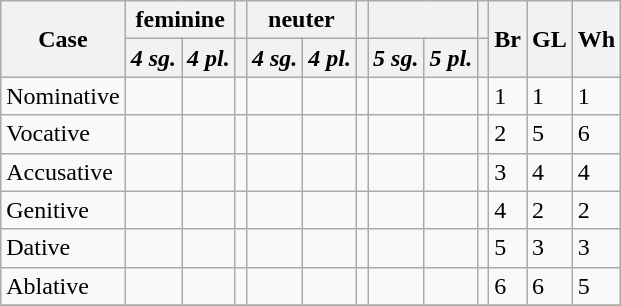<table class="wikitable sortable">
<tr>
<th rowspan="2">Case</th>
<th colspan="2">feminine</th>
<th></th>
<th colspan="2">neuter</th>
<th></th>
<th colspan="2"></th>
<th></th>
<th rowspan="2">Br</th>
<th rowspan="2">GL</th>
<th rowspan="2">Wh</th>
</tr>
<tr>
<th class="unsortable"><em>4 sg.</em></th>
<th class="unsortable"><em>4 pl.</em></th>
<th class="unsortable"></th>
<th class="unsortable"><em>4 sg.</em></th>
<th class="unsortable"><em>4 pl.</em></th>
<th class="unsortable"></th>
<th class="unsortable"><em>5 sg.</em></th>
<th class="unsortable"><em>5 pl.</em></th>
<th class="unsortable"></th>
</tr>
<tr>
<td>Nominative</td>
<td><strong></strong></td>
<td><strong></strong></td>
<td></td>
<td><strong></strong></td>
<td><strong></strong></td>
<td></td>
<td><strong></strong></td>
<td><strong></strong></td>
<td></td>
<td>1</td>
<td>1</td>
<td>1</td>
</tr>
<tr>
<td>Vocative</td>
<td><strong></strong></td>
<td><strong></strong></td>
<td></td>
<td><strong></strong></td>
<td><strong></strong></td>
<td></td>
<td><strong></strong></td>
<td><strong></strong></td>
<td></td>
<td>2</td>
<td>5</td>
<td>6</td>
</tr>
<tr>
<td>Accusative</td>
<td><strong></strong></td>
<td><strong></strong></td>
<td></td>
<td><strong></strong></td>
<td><strong></strong></td>
<td></td>
<td><strong></strong></td>
<td><strong></strong></td>
<td></td>
<td>3</td>
<td>4</td>
<td>4</td>
</tr>
<tr>
<td>Genitive</td>
<td><strong></strong></td>
<td><strong></strong></td>
<td></td>
<td><strong></strong></td>
<td><strong></strong></td>
<td></td>
<td><strong></strong></td>
<td><strong></strong></td>
<td></td>
<td>4</td>
<td>2</td>
<td>2</td>
</tr>
<tr>
<td>Dative</td>
<td><strong></strong></td>
<td><strong></strong></td>
<td></td>
<td><strong></strong></td>
<td><strong></strong></td>
<td></td>
<td><strong></strong></td>
<td><strong></strong></td>
<td></td>
<td>5</td>
<td>3</td>
<td>3</td>
</tr>
<tr>
<td>Ablative</td>
<td><strong></strong></td>
<td><strong></strong></td>
<td></td>
<td><strong></strong></td>
<td><strong></strong></td>
<td></td>
<td><strong></strong></td>
<td><strong></strong></td>
<td></td>
<td>6</td>
<td>6</td>
<td>5</td>
</tr>
<tr>
</tr>
</table>
